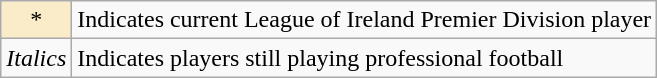<table class="wikitable">
<tr>
<td align=center style="background-color:#faecc8">*</td>
<td>Indicates current League of Ireland Premier Division player</td>
</tr>
<tr>
<td><em>Italics</em></td>
<td>Indicates players still playing professional football</td>
</tr>
</table>
